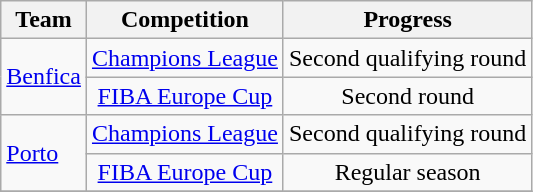<table class="wikitable" style="text-align:center">
<tr>
<th>Team</th>
<th>Competition</th>
<th>Progress</th>
</tr>
<tr>
<td align=left rowspan=2><a href='#'>Benfica</a></td>
<td><a href='#'>Champions League</a></td>
<td>Second qualifying round</td>
</tr>
<tr>
<td><a href='#'>FIBA Europe Cup</a></td>
<td>Second round</td>
</tr>
<tr>
<td align=left rowspan=2><a href='#'>Porto</a></td>
<td><a href='#'>Champions League</a></td>
<td>Second qualifying round</td>
</tr>
<tr>
<td><a href='#'>FIBA Europe Cup</a></td>
<td>Regular season</td>
</tr>
<tr>
</tr>
</table>
